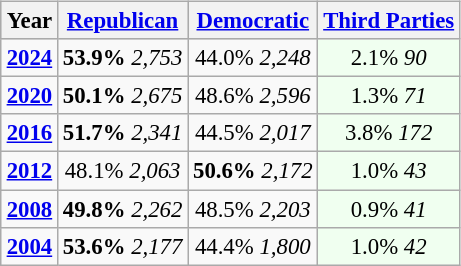<table class="wikitable" style="float:right; font-size:95%;">
<tr bgcolor=lightgrey>
<th>Year</th>
<th><a href='#'>Republican</a></th>
<th><a href='#'>Democratic</a></th>
<th><a href='#'>Third Parties</a></th>
</tr>
<tr>
<td style="text-align:center;" ><strong><a href='#'>2024</a></strong></td>
<td style="text-align:center;" ><strong>53.9%</strong> <em>2,753</em></td>
<td style="text-align:center;" >44.0% <em>2,248</em></td>
<td style="text-align:center; background:honeyDew;">2.1% <em>90</em></td>
</tr>
<tr>
<td style="text-align:center;" ><strong><a href='#'>2020</a></strong></td>
<td style="text-align:center;" ><strong>50.1%</strong> <em>2,675</em></td>
<td style="text-align:center;" >48.6% <em>2,596</em></td>
<td style="text-align:center; background:honeyDew;">1.3% <em>71</em></td>
</tr>
<tr>
<td style="text-align:center;" ><strong><a href='#'>2016</a></strong></td>
<td style="text-align:center;" ><strong>51.7%</strong> <em>2,341</em></td>
<td style="text-align:center;" >44.5% <em>2,017</em></td>
<td style="text-align:center; background:honeyDew;">3.8% <em>172</em></td>
</tr>
<tr>
<td style="text-align:center;" ><strong><a href='#'>2012</a></strong></td>
<td style="text-align:center;" >48.1% <em>2,063</em></td>
<td style="text-align:center;" ><strong>50.6%</strong> <em>2,172</em></td>
<td style="text-align:center; background:honeyDew;">1.0% <em>43</em></td>
</tr>
<tr>
<td style="text-align:center;" ><strong><a href='#'>2008</a></strong></td>
<td style="text-align:center;" ><strong>49.8%</strong> <em>2,262</em></td>
<td style="text-align:center;" >48.5% <em>2,203</em></td>
<td style="text-align:center; background:honeyDew;">0.9% <em>41</em></td>
</tr>
<tr>
<td style="text-align:center;" ><strong><a href='#'>2004</a></strong></td>
<td style="text-align:center;" ><strong>53.6%</strong> <em>2,177</em></td>
<td style="text-align:center;" >44.4% <em>1,800</em></td>
<td style="text-align:center; background:honeyDew;">1.0% <em>42</em></td>
</tr>
</table>
